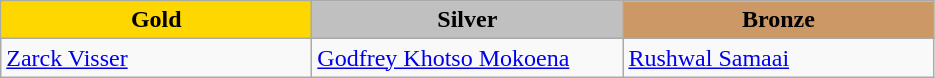<table class="wikitable" style="text-align:left">
<tr align="center">
<td width=200 bgcolor=gold><strong>Gold</strong></td>
<td width=200 bgcolor=silver><strong>Silver</strong></td>
<td width=200 bgcolor=CC9966><strong>Bronze</strong></td>
</tr>
<tr>
<td><a href='#'>Zarck Visser</a><br><em></em></td>
<td><a href='#'>Godfrey Khotso Mokoena</a><br><em></em></td>
<td><a href='#'>Rushwal Samaai</a><br><em></em></td>
</tr>
</table>
